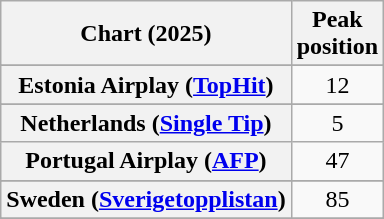<table class="wikitable sortable plainrowheaders" style="text-align:center">
<tr>
<th scope="col">Chart (2025)</th>
<th scope="col">Peak<br>position</th>
</tr>
<tr>
</tr>
<tr>
<th scope="row">Estonia Airplay (<a href='#'>TopHit</a>)</th>
<td>12</td>
</tr>
<tr>
</tr>
<tr>
</tr>
<tr>
<th scope="row">Netherlands (<a href='#'>Single Tip</a>)</th>
<td>5</td>
</tr>
<tr>
<th scope="row">Portugal Airplay (<a href='#'>AFP</a>)</th>
<td>47</td>
</tr>
<tr>
</tr>
<tr>
<th scope="row">Sweden (<a href='#'>Sverigetopplistan</a>)</th>
<td>85</td>
</tr>
<tr>
</tr>
<tr>
</tr>
<tr>
</tr>
</table>
